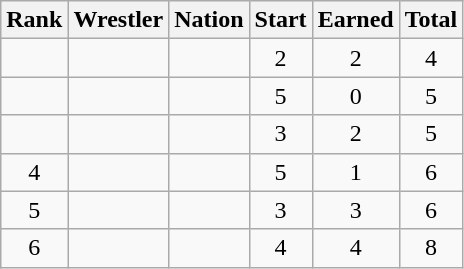<table class="wikitable sortable" style="text-align:center;">
<tr>
<th>Rank</th>
<th>Wrestler</th>
<th>Nation</th>
<th>Start</th>
<th>Earned</th>
<th>Total</th>
</tr>
<tr>
<td></td>
<td align=left></td>
<td align=left></td>
<td>2</td>
<td>2</td>
<td>4</td>
</tr>
<tr>
<td></td>
<td align=left></td>
<td align=left></td>
<td>5</td>
<td>0</td>
<td>5</td>
</tr>
<tr>
<td></td>
<td align=left></td>
<td align=left></td>
<td>3</td>
<td>2</td>
<td>5</td>
</tr>
<tr>
<td>4</td>
<td align=left></td>
<td align=left></td>
<td>5</td>
<td>1</td>
<td>6</td>
</tr>
<tr>
<td>5</td>
<td align=left></td>
<td align=left></td>
<td>3</td>
<td>3</td>
<td>6</td>
</tr>
<tr>
<td>6</td>
<td align=left></td>
<td align=left></td>
<td>4</td>
<td>4</td>
<td>8</td>
</tr>
</table>
